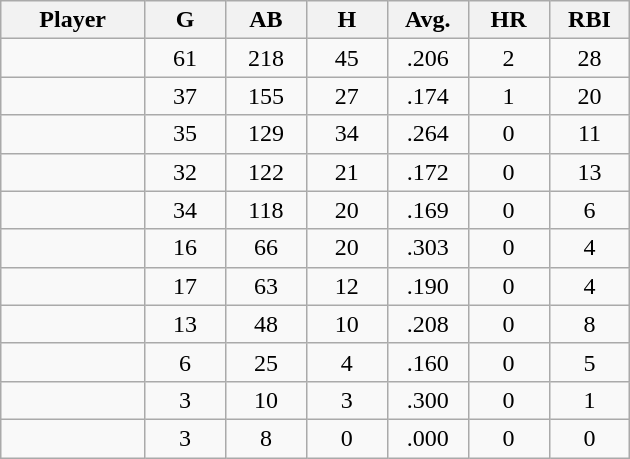<table class="wikitable sortable">
<tr>
<th bgcolor="#DDDDFF" width="16%">Player</th>
<th bgcolor="#DDDDFF" width="9%">G</th>
<th bgcolor="#DDDDFF" width="9%">AB</th>
<th bgcolor="#DDDDFF" width="9%">H</th>
<th bgcolor="#DDDDFF" width="9%">Avg.</th>
<th bgcolor="#DDDDFF" width="9%">HR</th>
<th bgcolor="#DDDDFF" width="9%">RBI</th>
</tr>
<tr align="center">
<td></td>
<td>61</td>
<td>218</td>
<td>45</td>
<td>.206</td>
<td>2</td>
<td>28</td>
</tr>
<tr align="center">
<td></td>
<td>37</td>
<td>155</td>
<td>27</td>
<td>.174</td>
<td>1</td>
<td>20</td>
</tr>
<tr align="center">
<td></td>
<td>35</td>
<td>129</td>
<td>34</td>
<td>.264</td>
<td>0</td>
<td>11</td>
</tr>
<tr align="center">
<td></td>
<td>32</td>
<td>122</td>
<td>21</td>
<td>.172</td>
<td>0</td>
<td>13</td>
</tr>
<tr align="center">
<td></td>
<td>34</td>
<td>118</td>
<td>20</td>
<td>.169</td>
<td>0</td>
<td>6</td>
</tr>
<tr align="center">
<td></td>
<td>16</td>
<td>66</td>
<td>20</td>
<td>.303</td>
<td>0</td>
<td>4</td>
</tr>
<tr align="center">
<td></td>
<td>17</td>
<td>63</td>
<td>12</td>
<td>.190</td>
<td>0</td>
<td>4</td>
</tr>
<tr align="center">
<td></td>
<td>13</td>
<td>48</td>
<td>10</td>
<td>.208</td>
<td>0</td>
<td>8</td>
</tr>
<tr align="center">
<td></td>
<td>6</td>
<td>25</td>
<td>4</td>
<td>.160</td>
<td>0</td>
<td>5</td>
</tr>
<tr align="center">
<td></td>
<td>3</td>
<td>10</td>
<td>3</td>
<td>.300</td>
<td>0</td>
<td>1</td>
</tr>
<tr align="center">
<td></td>
<td>3</td>
<td>8</td>
<td>0</td>
<td>.000</td>
<td>0</td>
<td>0</td>
</tr>
</table>
